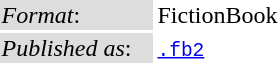<table style="text-align:left;">
<tr>
<td style="background:#ddd; width:100px;"><em>Format</em>:</td>
<td>FictionBook</td>
</tr>
<tr>
<td style="background:#ddd;"><em>Published as</em>:</td>
<td><code><a href='#'>.fb2</a></code></td>
</tr>
</table>
